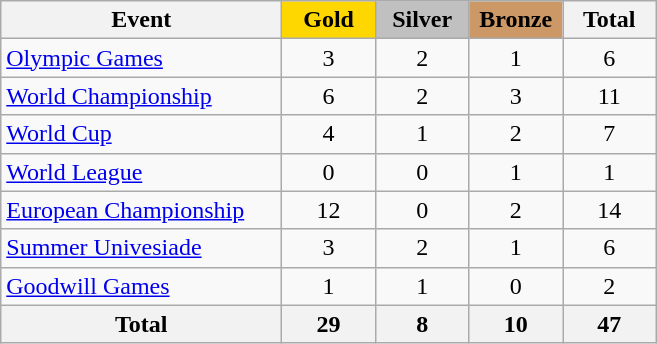<table class="wikitable sortable" style="text-align:center;">
<tr>
<th width=180>Event</th>
<th scope="col" style="background:gold; width:55px;">Gold</th>
<th scope="col" style="background:silver; width:55px;">Silver</th>
<th scope="col" style="background:#cc9966; width:55px;">Bronze</th>
<th width=55>Total</th>
</tr>
<tr>
<td align=left><a href='#'>Olympic Games</a></td>
<td>3</td>
<td>2</td>
<td>1</td>
<td>6</td>
</tr>
<tr>
<td align=left><a href='#'>World Championship</a></td>
<td>6</td>
<td>2</td>
<td>3</td>
<td>11</td>
</tr>
<tr>
<td align=left><a href='#'>World Cup</a></td>
<td>4</td>
<td>1</td>
<td>2</td>
<td>7</td>
</tr>
<tr>
<td align=left><a href='#'>World League</a></td>
<td>0</td>
<td>0</td>
<td>1</td>
<td>1</td>
</tr>
<tr>
<td align=left><a href='#'>European Championship</a></td>
<td>12</td>
<td>0</td>
<td>2</td>
<td>14</td>
</tr>
<tr>
<td align=left><a href='#'>Summer Univesiade</a></td>
<td>3</td>
<td>2</td>
<td>1</td>
<td>6</td>
</tr>
<tr>
<td align=left><a href='#'>Goodwill Games</a></td>
<td>1</td>
<td>1</td>
<td>0</td>
<td>2</td>
</tr>
<tr>
<th>Total</th>
<th>29</th>
<th>8</th>
<th>10</th>
<th>47</th>
</tr>
</table>
